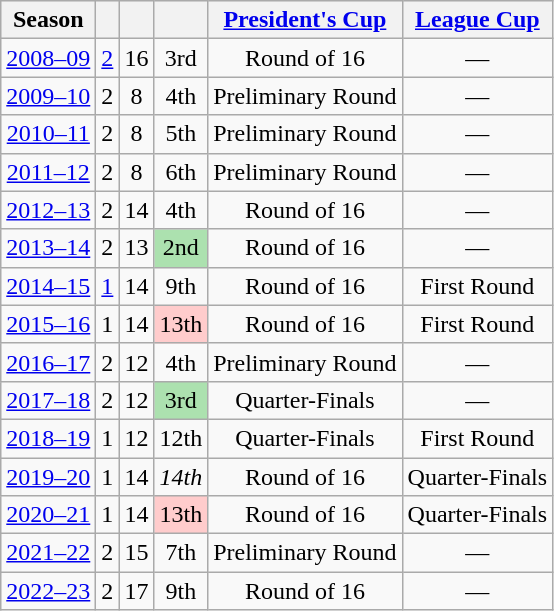<table class="wikitable" style="text-align:center">
<tr bgcolor="#efefef">
<th>Season</th>
<th></th>
<th></th>
<th></th>
<th><a href='#'>President's Cup</a></th>
<th><a href='#'>League Cup</a></th>
</tr>
<tr>
<td><a href='#'>2008–09</a></td>
<td><a href='#'>2</a></td>
<td>16</td>
<td>3rd</td>
<td>Round of 16</td>
<td>—</td>
</tr>
<tr>
<td><a href='#'>2009–10</a></td>
<td>2</td>
<td>8</td>
<td>4th</td>
<td>Preliminary Round</td>
<td>—</td>
</tr>
<tr>
<td><a href='#'>2010–11</a></td>
<td>2</td>
<td>8</td>
<td>5th</td>
<td>Preliminary Round</td>
<td>—</td>
</tr>
<tr>
<td><a href='#'>2011–12</a></td>
<td>2</td>
<td>8</td>
<td>6th</td>
<td>Preliminary Round</td>
<td>—</td>
</tr>
<tr>
<td><a href='#'>2012–13</a></td>
<td>2</td>
<td>14</td>
<td>4th</td>
<td>Round of 16</td>
<td>—</td>
</tr>
<tr>
<td><a href='#'>2013–14</a></td>
<td>2</td>
<td>13</td>
<td bgcolor="#ACE1AF">2nd</td>
<td>Round of 16</td>
<td>—</td>
</tr>
<tr>
<td><a href='#'>2014–15</a></td>
<td><a href='#'>1</a></td>
<td>14</td>
<td>9th</td>
<td>Round of 16</td>
<td>First Round</td>
</tr>
<tr>
<td><a href='#'>2015–16</a></td>
<td>1</td>
<td>14</td>
<td bgcolor="#FFCCCC">13th</td>
<td>Round of 16</td>
<td>First Round</td>
</tr>
<tr>
<td><a href='#'>2016–17</a></td>
<td>2</td>
<td>12</td>
<td>4th</td>
<td>Preliminary Round</td>
<td>—</td>
</tr>
<tr>
<td><a href='#'>2017–18</a></td>
<td>2</td>
<td>12</td>
<td bgcolor="#ACE1AF">3rd</td>
<td>Quarter-Finals</td>
<td>—</td>
</tr>
<tr>
<td><a href='#'>2018–19</a></td>
<td>1</td>
<td>12</td>
<td>12th</td>
<td>Quarter-Finals</td>
<td>First Round</td>
</tr>
<tr>
<td><a href='#'>2019–20</a></td>
<td>1</td>
<td>14</td>
<td><em>14th</em></td>
<td>Round of 16</td>
<td>Quarter-Finals</td>
</tr>
<tr>
<td><a href='#'>2020–21</a></td>
<td>1</td>
<td>14</td>
<td bgcolor="#FFCCCC">13th</td>
<td>Round of 16</td>
<td>Quarter-Finals</td>
</tr>
<tr>
<td><a href='#'>2021–22</a></td>
<td>2</td>
<td>15</td>
<td>7th</td>
<td>Preliminary Round</td>
<td>—</td>
</tr>
<tr>
<td><a href='#'>2022–23</a></td>
<td>2</td>
<td>17</td>
<td>9th</td>
<td>Round of 16</td>
<td>—</td>
</tr>
</table>
